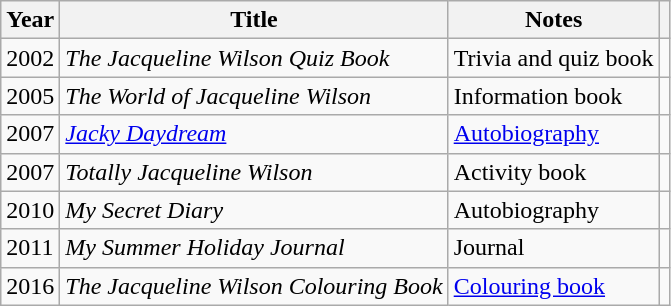<table class="wikitable">
<tr>
<th>Year</th>
<th>Title</th>
<th>Notes</th>
<th></th>
</tr>
<tr>
<td>2002</td>
<td><em>The Jacqueline Wilson Quiz Book</em></td>
<td>Trivia and quiz book</td>
<td align="center"></td>
</tr>
<tr>
<td>2005</td>
<td><em>The World of Jacqueline Wilson</em></td>
<td>Information book</td>
<td align="center"></td>
</tr>
<tr>
<td>2007</td>
<td><em><a href='#'>Jacky Daydream</a></em></td>
<td><a href='#'>Autobiography</a></td>
<td align="center"></td>
</tr>
<tr>
<td>2007</td>
<td><em>Totally Jacqueline Wilson</em></td>
<td>Activity book</td>
<td align="center"></td>
</tr>
<tr>
<td>2010</td>
<td><em>My Secret Diary</em></td>
<td>Autobiography</td>
<td align="center"></td>
</tr>
<tr>
<td>2011</td>
<td><em>My Summer Holiday Journal</em></td>
<td>Journal</td>
<td align="center"></td>
</tr>
<tr>
<td>2016</td>
<td><em>The Jacqueline Wilson Colouring Book</em></td>
<td><a href='#'>Colouring book</a></td>
<td align="center"></td>
</tr>
</table>
